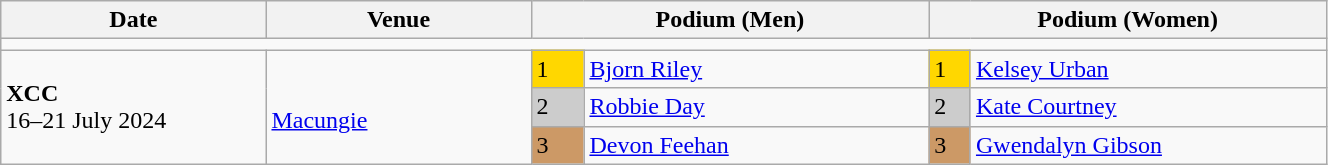<table class="wikitable" width=70%>
<tr>
<th>Date</th>
<th width=20%>Venue</th>
<th colspan=2 width=30%>Podium (Men)</th>
<th colspan=2 width=30%>Podium (Women)</th>
</tr>
<tr>
<td colspan=6></td>
</tr>
<tr>
<td rowspan=3><strong>XCC</strong> <br> 16–21 July 2024</td>
<td rowspan=3><br><a href='#'>Macungie</a></td>
<td bgcolor=FFD700>1</td>
<td><a href='#'>Bjorn Riley</a></td>
<td bgcolor=FFD700>1</td>
<td><a href='#'>Kelsey Urban</a></td>
</tr>
<tr>
<td bgcolor=CCCCCC>2</td>
<td><a href='#'>Robbie Day</a></td>
<td bgcolor=CCCCCC>2</td>
<td><a href='#'>Kate Courtney</a></td>
</tr>
<tr>
<td bgcolor=CC9966>3</td>
<td><a href='#'>Devon Feehan</a></td>
<td bgcolor=CC9966>3</td>
<td><a href='#'>Gwendalyn Gibson</a></td>
</tr>
</table>
